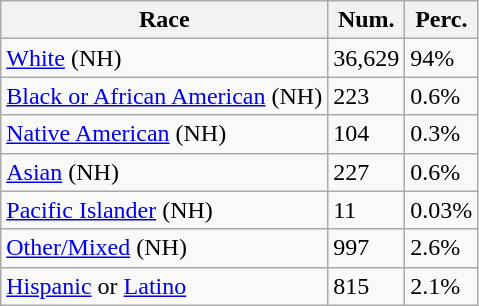<table class="wikitable">
<tr>
<th>Race</th>
<th>Num.</th>
<th>Perc.</th>
</tr>
<tr>
<td><a href='#'>White</a> (NH)</td>
<td>36,629</td>
<td>94%</td>
</tr>
<tr>
<td><a href='#'>Black or African American</a> (NH)</td>
<td>223</td>
<td>0.6%</td>
</tr>
<tr>
<td><a href='#'>Native American</a> (NH)</td>
<td>104</td>
<td>0.3%</td>
</tr>
<tr>
<td><a href='#'>Asian</a> (NH)</td>
<td>227</td>
<td>0.6%</td>
</tr>
<tr>
<td><a href='#'>Pacific Islander</a> (NH)</td>
<td>11</td>
<td>0.03%</td>
</tr>
<tr>
<td><a href='#'>Other/Mixed</a> (NH)</td>
<td>997</td>
<td>2.6%</td>
</tr>
<tr>
<td><a href='#'>Hispanic</a> or <a href='#'>Latino</a></td>
<td>815</td>
<td>2.1%</td>
</tr>
</table>
